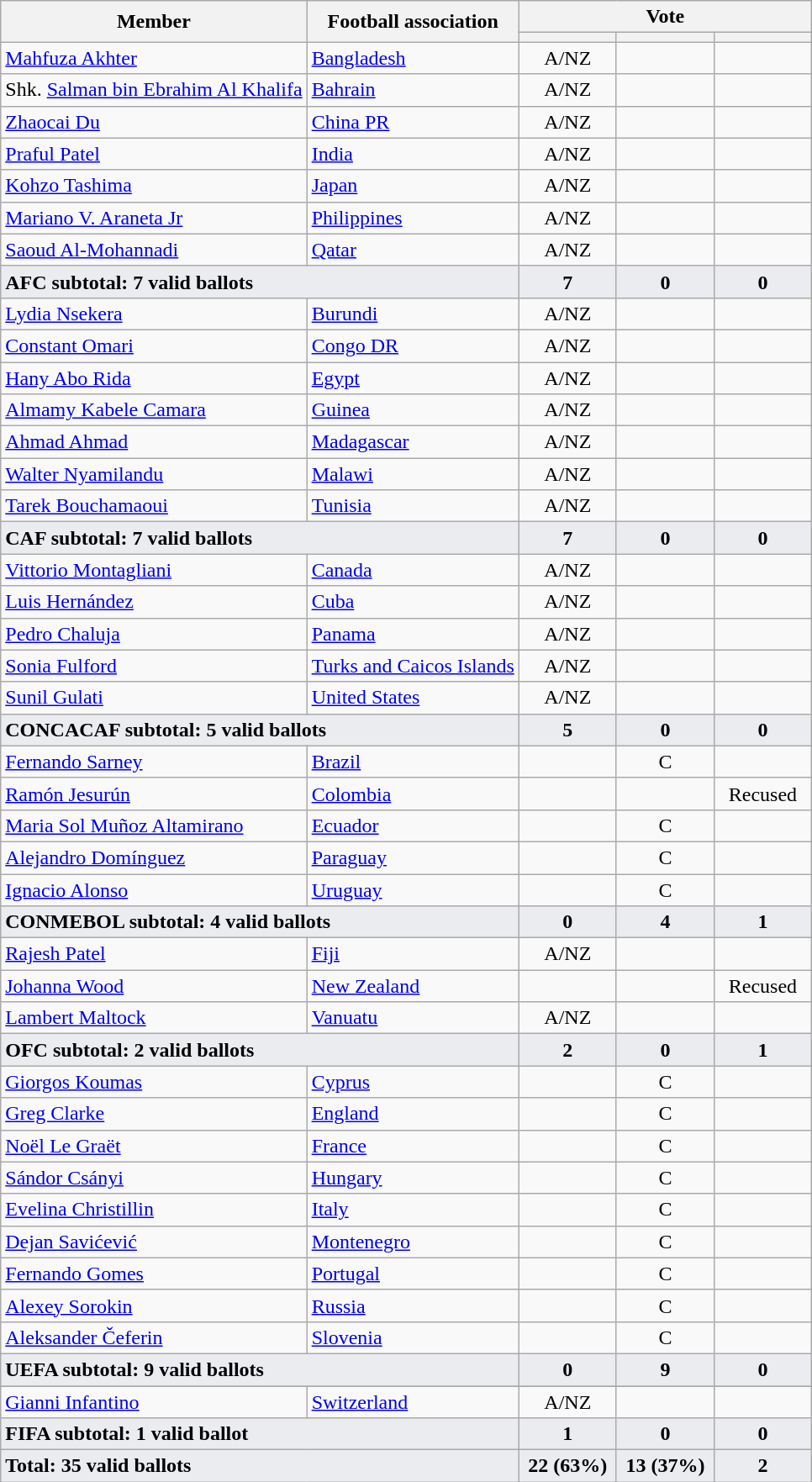<table class="wikitable plainrowheaders" style="text-align: center">
<tr>
<th scope=col rowspan=2>Member</th>
<th scope=col rowspan=2>Football association</th>
<th scope=col colspan=3>Vote</th>
</tr>
<tr>
<th scope=col width=70></th>
<th scope=col width=70></th>
<th scope=col width=70></th>
</tr>
<tr>
<td align="left"><a href='#'>Mahfuza Akhter</a></td>
<td align="left"> <a href='#'>Bangladesh</a></td>
<td>A/NZ</td>
<td></td>
<td></td>
</tr>
<tr>
<td align="left">Shk. <a href='#'>Salman bin Ebrahim Al Khalifa</a></td>
<td align="left"> <a href='#'>Bahrain</a></td>
<td>A/NZ</td>
<td></td>
<td></td>
</tr>
<tr>
<td align="left"><a href='#'>Zhaocai Du</a></td>
<td align="left"> <a href='#'>China PR</a></td>
<td>A/NZ</td>
<td></td>
<td></td>
</tr>
<tr>
<td align="left"><a href='#'>Praful Patel</a></td>
<td align="left"> <a href='#'>India</a></td>
<td>A/NZ</td>
<td></td>
<td></td>
</tr>
<tr>
<td align="left"><a href='#'>Kohzo Tashima</a></td>
<td align="left"> <a href='#'>Japan</a></td>
<td>A/NZ</td>
<td></td>
<td></td>
</tr>
<tr>
<td align="left"><a href='#'>Mariano V. Araneta Jr</a></td>
<td align="left"> <a href='#'>Philippines</a></td>
<td>A/NZ</td>
<td></td>
<td></td>
</tr>
<tr>
<td align="left"><a href='#'>Saoud Al-Mohannadi</a></td>
<td align="left"> <a href='#'>Qatar</a></td>
<td>A/NZ</td>
<td></td>
<td></td>
</tr>
<tr class="sortbottom" style="background:#EAECF0">
<td align="left" colspan=2><strong>AFC subtotal: 7 valid ballots</strong></td>
<td><strong>7</strong></td>
<td><strong>0</strong></td>
<td><strong>0</strong></td>
</tr>
<tr>
<td align="left"><a href='#'>Lydia Nsekera</a></td>
<td align="left"> <a href='#'>Burundi</a></td>
<td>A/NZ</td>
<td></td>
<td></td>
</tr>
<tr>
<td align="left"><a href='#'>Constant Omari</a></td>
<td align="left"> <a href='#'>Congo DR</a></td>
<td>A/NZ</td>
<td></td>
<td></td>
</tr>
<tr>
<td align="left"><a href='#'>Hany Abo Rida</a></td>
<td align="left"> <a href='#'>Egypt</a></td>
<td>A/NZ</td>
<td></td>
<td></td>
</tr>
<tr>
<td align="left"><a href='#'>Almamy Kabele Camara</a></td>
<td align="left"> <a href='#'>Guinea</a></td>
<td>A/NZ</td>
<td></td>
<td></td>
</tr>
<tr>
<td align="left"><a href='#'>Ahmad Ahmad</a></td>
<td align="left"> <a href='#'>Madagascar</a></td>
<td>A/NZ</td>
<td></td>
<td></td>
</tr>
<tr>
<td align="left"><a href='#'>Walter Nyamilandu</a></td>
<td align="left"> <a href='#'>Malawi</a></td>
<td>A/NZ</td>
<td></td>
<td></td>
</tr>
<tr>
<td align="left"><a href='#'>Tarek Bouchamaoui</a></td>
<td align="left"> <a href='#'>Tunisia</a></td>
<td>A/NZ</td>
<td></td>
<td></td>
</tr>
<tr class="sortbottom" style="background:#EAECF0">
<td align="left" colspan=2><strong>CAF subtotal: 7 valid ballots</strong></td>
<td><strong>7</strong></td>
<td><strong>0</strong></td>
<td><strong>0</strong></td>
</tr>
<tr>
<td align="left"><a href='#'>Vittorio Montagliani</a></td>
<td align="left"> <a href='#'>Canada</a></td>
<td>A/NZ</td>
<td></td>
<td></td>
</tr>
<tr>
<td align="left"><a href='#'>Luis Hernández</a></td>
<td align="left"> <a href='#'>Cuba</a></td>
<td>A/NZ</td>
<td></td>
<td></td>
</tr>
<tr>
<td align="left"><a href='#'>Pedro Chaluja</a></td>
<td align="left"> <a href='#'>Panama</a></td>
<td>A/NZ</td>
<td></td>
<td></td>
</tr>
<tr>
<td align="left"><a href='#'>Sonia Fulford</a></td>
<td align="left"> <a href='#'>Turks and Caicos Islands</a></td>
<td>A/NZ</td>
<td></td>
<td></td>
</tr>
<tr>
<td align="left"><a href='#'>Sunil Gulati</a></td>
<td align="left"> <a href='#'>United States</a></td>
<td>A/NZ</td>
<td></td>
<td></td>
</tr>
<tr class="sortbottom" style="background:#EAECF0">
<td align="left" colspan=2><strong>CONCACAF subtotal: 5 valid ballots</strong></td>
<td><strong>5</strong></td>
<td><strong>0</strong></td>
<td><strong>0</strong></td>
</tr>
<tr>
<td align="left"><a href='#'>Fernando Sarney</a></td>
<td align="left"> <a href='#'>Brazil</a></td>
<td></td>
<td>C</td>
<td></td>
</tr>
<tr>
<td align="left"><a href='#'>Ramón Jesurún</a></td>
<td align="left"> <a href='#'>Colombia</a></td>
<td></td>
<td></td>
<td>Recused</td>
</tr>
<tr>
<td align="left"><a href='#'>Maria Sol Muñoz Altamirano</a></td>
<td align="left"> <a href='#'>Ecuador</a></td>
<td></td>
<td>C</td>
<td></td>
</tr>
<tr>
<td align="left"><a href='#'>Alejandro Domínguez</a></td>
<td align="left"> <a href='#'>Paraguay</a></td>
<td></td>
<td>C</td>
<td></td>
</tr>
<tr>
<td align="left"><a href='#'>Ignacio Alonso</a></td>
<td align="left"> <a href='#'>Uruguay</a></td>
<td></td>
<td>C</td>
<td></td>
</tr>
<tr class="sortbottom" style="background:#EAECF0">
<td align="left" colspan=2><strong>CONMEBOL subtotal: 4 valid ballots</strong></td>
<td><strong>0</strong></td>
<td><strong>4</strong></td>
<td><strong>1</strong></td>
</tr>
<tr>
<td align="left"><a href='#'>Rajesh Patel</a></td>
<td align="left"> <a href='#'>Fiji</a></td>
<td>A/NZ</td>
<td></td>
<td></td>
</tr>
<tr>
<td align="left"><a href='#'>Johanna Wood</a></td>
<td align="left"> <a href='#'>New Zealand</a></td>
<td></td>
<td></td>
<td>Recused</td>
</tr>
<tr>
<td align="left"><a href='#'>Lambert Maltock</a></td>
<td align="left"> <a href='#'>Vanuatu</a></td>
<td>A/NZ</td>
<td></td>
<td></td>
</tr>
<tr class="sortbottom" style="background:#EAECF0">
<td align="left" colspan=2><strong>OFC subtotal: 2 valid ballots</strong></td>
<td><strong>2</strong></td>
<td><strong>0</strong></td>
<td><strong>1</strong></td>
</tr>
<tr>
<td align="left"><a href='#'>Giorgos Koumas</a></td>
<td align="left"> <a href='#'>Cyprus</a></td>
<td></td>
<td>C</td>
<td></td>
</tr>
<tr>
<td align="left"><a href='#'>Greg Clarke</a></td>
<td align="left"> <a href='#'>England</a></td>
<td></td>
<td>C</td>
<td></td>
</tr>
<tr>
<td align="left"><a href='#'>Noël Le Graët</a></td>
<td align="left"> <a href='#'>France</a></td>
<td></td>
<td>C</td>
<td></td>
</tr>
<tr>
<td align="left"><a href='#'>Sándor Csányi</a></td>
<td align="left"> <a href='#'>Hungary</a></td>
<td></td>
<td>C</td>
<td></td>
</tr>
<tr>
<td align="left"><a href='#'>Evelina Christillin</a></td>
<td align="left"> <a href='#'>Italy</a></td>
<td></td>
<td>C</td>
<td></td>
</tr>
<tr>
<td align="left"><a href='#'>Dejan Savićević</a></td>
<td align="left"> <a href='#'>Montenegro</a></td>
<td></td>
<td>C</td>
<td></td>
</tr>
<tr>
<td align="left"><a href='#'>Fernando Gomes</a></td>
<td align="left"> <a href='#'>Portugal</a></td>
<td></td>
<td>C</td>
<td></td>
</tr>
<tr>
<td align="left"><a href='#'>Alexey Sorokin</a></td>
<td align="left"> <a href='#'>Russia</a></td>
<td></td>
<td>C</td>
<td></td>
</tr>
<tr>
<td align="left"><a href='#'>Aleksander Čeferin</a></td>
<td align="left"> <a href='#'>Slovenia</a></td>
<td></td>
<td>C</td>
<td></td>
</tr>
<tr class="sortbottom" style="background:#EAECF0">
<td align="left" colspan=2><strong>UEFA subtotal: 9 valid ballots</strong></td>
<td><strong>0</strong></td>
<td><strong>9</strong></td>
<td><strong>0</strong></td>
</tr>
<tr class="sortbottom" style="background:#EAECF0">
</tr>
<tr>
<td align="left"><a href='#'>Gianni Infantino</a></td>
<td align="left"> <a href='#'>Switzerland</a></td>
<td>A/NZ</td>
<td></td>
<td></td>
</tr>
<tr class="sortbottom" style="background:#EAECF0">
<td align="left" colspan=2><strong>FIFA subtotal: 1 valid ballot</strong></td>
<td><strong>1</strong></td>
<td><strong>0</strong></td>
<td><strong>0</strong></td>
</tr>
<tr class="sortbottom" style="background:#EAECF0">
<td align="left" colspan=2><strong>Total: 35 valid ballots</strong></td>
<td><strong>22 (63%)</strong></td>
<td><strong>13 (37%)</strong></td>
<td><strong>2</strong></td>
</tr>
</table>
